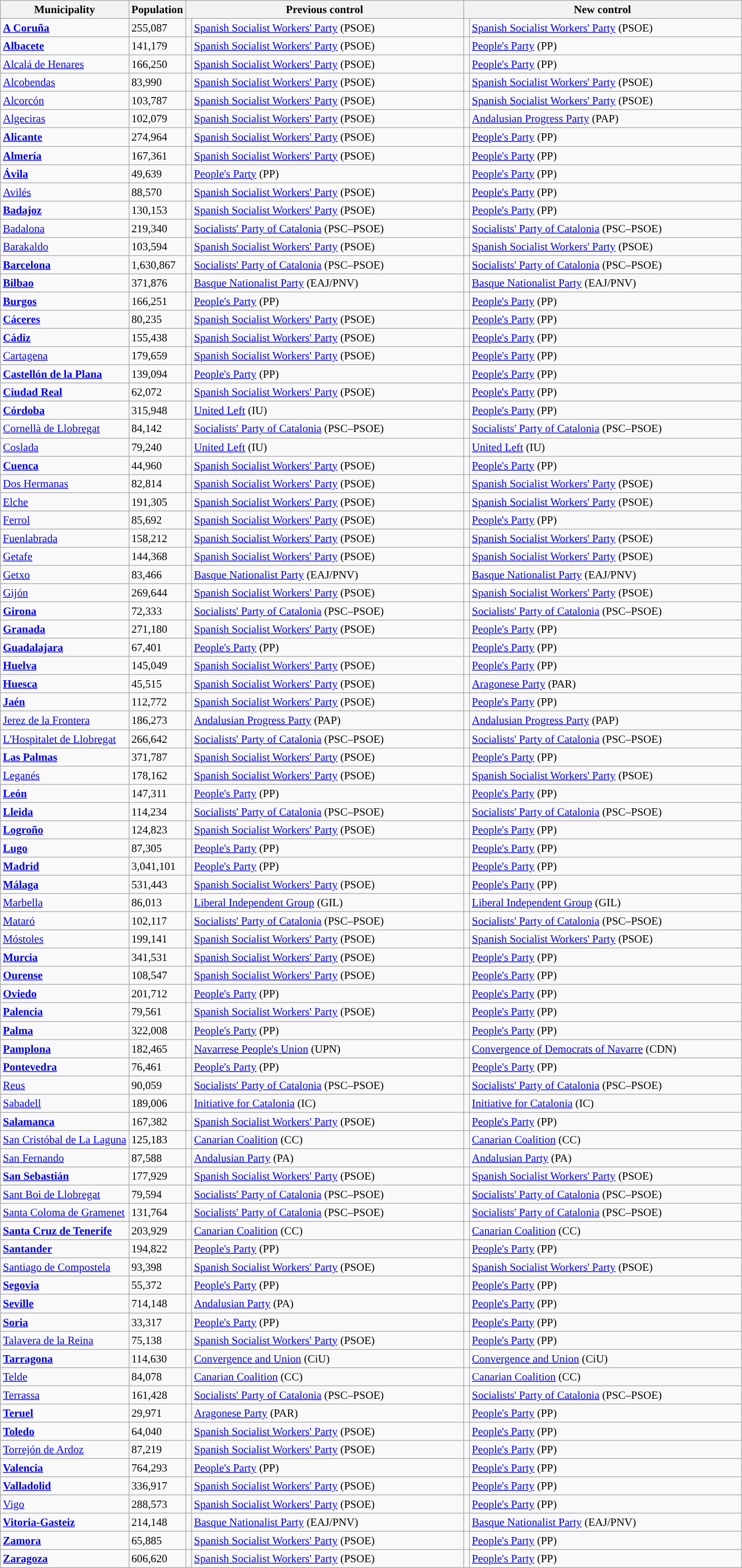<table class="wikitable sortable" style="font-size:95%;">
<tr>
<th>Municipality</th>
<th>Population</th>
<th colspan="2" style="width:375px;">Previous control</th>
<th colspan="2" style="width:375px;">New control</th>
</tr>
<tr>
<td><strong><a href='#'>A Coruña</a></strong></td>
<td>255,087</td>
<td width="1" style="color:inherit;background:"></td>
<td><a href='#'>Spanish Socialist Workers' Party</a> (PSOE)</td>
<td width="1" style="color:inherit;background:"></td>
<td><a href='#'>Spanish Socialist Workers' Party</a> (PSOE)</td>
</tr>
<tr>
<td><strong><a href='#'>Albacete</a></strong></td>
<td>141,179</td>
<td style="color:inherit;background:"></td>
<td><a href='#'>Spanish Socialist Workers' Party</a> (PSOE)</td>
<td style="color:inherit;background:"></td>
<td><a href='#'>People's Party</a> (PP)</td>
</tr>
<tr>
<td><a href='#'>Alcalá de Henares</a></td>
<td>166,250</td>
<td style="color:inherit;background:"></td>
<td><a href='#'>Spanish Socialist Workers' Party</a> (PSOE)</td>
<td style="color:inherit;background:"></td>
<td><a href='#'>People's Party</a> (PP)</td>
</tr>
<tr>
<td><a href='#'>Alcobendas</a></td>
<td>83,990</td>
<td style="color:inherit;background:"></td>
<td><a href='#'>Spanish Socialist Workers' Party</a> (PSOE)</td>
<td style="color:inherit;background:"></td>
<td><a href='#'>Spanish Socialist Workers' Party</a> (PSOE)</td>
</tr>
<tr>
<td><a href='#'>Alcorcón</a></td>
<td>103,787</td>
<td style="color:inherit;background:"></td>
<td><a href='#'>Spanish Socialist Workers' Party</a> (PSOE)</td>
<td style="color:inherit;background:"></td>
<td><a href='#'>Spanish Socialist Workers' Party</a> (PSOE)</td>
</tr>
<tr>
<td><a href='#'>Algeciras</a></td>
<td>102,079</td>
<td style="color:inherit;background:"></td>
<td><a href='#'>Spanish Socialist Workers' Party</a> (PSOE)</td>
<td style="color:inherit;background:"></td>
<td><a href='#'>Andalusian Progress Party</a> (PAP) </td>
</tr>
<tr>
<td><strong><a href='#'>Alicante</a></strong></td>
<td>274,964</td>
<td style="color:inherit;background:"></td>
<td><a href='#'>Spanish Socialist Workers' Party</a> (PSOE)</td>
<td style="color:inherit;background:"></td>
<td><a href='#'>People's Party</a> (PP)</td>
</tr>
<tr>
<td><strong><a href='#'>Almería</a></strong></td>
<td>167,361</td>
<td style="color:inherit;background:"></td>
<td><a href='#'>Spanish Socialist Workers' Party</a> (PSOE)</td>
<td style="color:inherit;background:"></td>
<td><a href='#'>People's Party</a> (PP)</td>
</tr>
<tr>
<td><strong><a href='#'>Ávila</a></strong></td>
<td>49,639</td>
<td style="color:inherit;background:"></td>
<td><a href='#'>People's Party</a> (PP)</td>
<td style="color:inherit;background:"></td>
<td><a href='#'>People's Party</a> (PP)</td>
</tr>
<tr>
<td><a href='#'>Avilés</a></td>
<td>88,570</td>
<td style="color:inherit;background:"></td>
<td><a href='#'>Spanish Socialist Workers' Party</a> (PSOE)</td>
<td style="color:inherit;background:"></td>
<td><a href='#'>People's Party</a> (PP)</td>
</tr>
<tr>
<td><strong><a href='#'>Badajoz</a></strong></td>
<td>130,153</td>
<td style="color:inherit;background:"></td>
<td><a href='#'>Spanish Socialist Workers' Party</a> (PSOE)</td>
<td style="color:inherit;background:"></td>
<td><a href='#'>People's Party</a> (PP)</td>
</tr>
<tr>
<td><a href='#'>Badalona</a></td>
<td>219,340</td>
<td style="color:inherit;background:"></td>
<td><a href='#'>Socialists' Party of Catalonia</a> (PSC–PSOE)</td>
<td style="color:inherit;background:"></td>
<td><a href='#'>Socialists' Party of Catalonia</a> (PSC–PSOE)</td>
</tr>
<tr>
<td><a href='#'>Barakaldo</a></td>
<td>103,594</td>
<td style="color:inherit;background:"></td>
<td><a href='#'>Spanish Socialist Workers' Party</a> (PSOE)</td>
<td style="color:inherit;background:"></td>
<td><a href='#'>Spanish Socialist Workers' Party</a> (PSOE)</td>
</tr>
<tr>
<td><strong><a href='#'>Barcelona</a></strong></td>
<td>1,630,867</td>
<td style="color:inherit;background:"></td>
<td><a href='#'>Socialists' Party of Catalonia</a> (PSC–PSOE)</td>
<td style="color:inherit;background:"></td>
<td><a href='#'>Socialists' Party of Catalonia</a> (PSC–PSOE)</td>
</tr>
<tr>
<td><strong><a href='#'>Bilbao</a></strong></td>
<td>371,876</td>
<td style="color:inherit;background:"></td>
<td><a href='#'>Basque Nationalist Party</a> (EAJ/PNV)</td>
<td style="color:inherit;background:"></td>
<td><a href='#'>Basque Nationalist Party</a> (EAJ/PNV)</td>
</tr>
<tr>
<td><strong><a href='#'>Burgos</a></strong></td>
<td>166,251</td>
<td style="color:inherit;background:"></td>
<td><a href='#'>People's Party</a> (PP)</td>
<td style="color:inherit;background:"></td>
<td><a href='#'>People's Party</a> (PP)</td>
</tr>
<tr>
<td><strong><a href='#'>Cáceres</a></strong></td>
<td>80,235</td>
<td style="color:inherit;background:"></td>
<td><a href='#'>Spanish Socialist Workers' Party</a> (PSOE)</td>
<td style="color:inherit;background:"></td>
<td><a href='#'>People's Party</a> (PP)</td>
</tr>
<tr>
<td><strong><a href='#'>Cádiz</a></strong></td>
<td>155,438</td>
<td style="color:inherit;background:"></td>
<td><a href='#'>Spanish Socialist Workers' Party</a> (PSOE)</td>
<td style="color:inherit;background:"></td>
<td><a href='#'>People's Party</a> (PP)</td>
</tr>
<tr>
<td><a href='#'>Cartagena</a></td>
<td>179,659</td>
<td style="color:inherit;background:"></td>
<td><a href='#'>Spanish Socialist Workers' Party</a> (PSOE)</td>
<td style="color:inherit;background:"></td>
<td><a href='#'>People's Party</a> (PP)</td>
</tr>
<tr>
<td><strong><a href='#'>Castellón de la Plana</a></strong></td>
<td>139,094</td>
<td style="color:inherit;background:"></td>
<td><a href='#'>People's Party</a> (PP)</td>
<td style="color:inherit;background:"></td>
<td><a href='#'>People's Party</a> (PP)</td>
</tr>
<tr>
<td><strong><a href='#'>Ciudad Real</a></strong></td>
<td>62,072</td>
<td style="color:inherit;background:"></td>
<td><a href='#'>Spanish Socialist Workers' Party</a> (PSOE)</td>
<td style="color:inherit;background:"></td>
<td><a href='#'>People's Party</a> (PP)</td>
</tr>
<tr>
<td><strong><a href='#'>Córdoba</a></strong></td>
<td>315,948</td>
<td style="color:inherit;background:"></td>
<td><a href='#'>United Left</a> (IU)</td>
<td style="color:inherit;background:"></td>
<td><a href='#'>People's Party</a> (PP)</td>
</tr>
<tr>
<td><a href='#'>Cornellà de Llobregat</a></td>
<td>84,142</td>
<td style="color:inherit;background:"></td>
<td><a href='#'>Socialists' Party of Catalonia</a> (PSC–PSOE)</td>
<td style="color:inherit;background:"></td>
<td><a href='#'>Socialists' Party of Catalonia</a> (PSC–PSOE)</td>
</tr>
<tr>
<td><a href='#'>Coslada</a></td>
<td>79,240</td>
<td style="color:inherit;background:"></td>
<td><a href='#'>United Left</a> (IU)</td>
<td style="color:inherit;background:"></td>
<td><a href='#'>United Left</a> (IU)</td>
</tr>
<tr>
<td><strong><a href='#'>Cuenca</a></strong></td>
<td>44,960</td>
<td style="color:inherit;background:"></td>
<td><a href='#'>Spanish Socialist Workers' Party</a> (PSOE)</td>
<td style="color:inherit;background:"></td>
<td><a href='#'>People's Party</a> (PP)</td>
</tr>
<tr>
<td><a href='#'>Dos Hermanas</a></td>
<td>82,814</td>
<td style="color:inherit;background:"></td>
<td><a href='#'>Spanish Socialist Workers' Party</a> (PSOE)</td>
<td style="color:inherit;background:"></td>
<td><a href='#'>Spanish Socialist Workers' Party</a> (PSOE)</td>
</tr>
<tr>
<td><a href='#'>Elche</a></td>
<td>191,305</td>
<td style="color:inherit;background:"></td>
<td><a href='#'>Spanish Socialist Workers' Party</a> (PSOE)</td>
<td style="color:inherit;background:"></td>
<td><a href='#'>Spanish Socialist Workers' Party</a> (PSOE)</td>
</tr>
<tr>
<td><a href='#'>Ferrol</a></td>
<td>85,692</td>
<td style="color:inherit;background:"></td>
<td><a href='#'>Spanish Socialist Workers' Party</a> (PSOE)</td>
<td style="color:inherit;background:"></td>
<td><a href='#'>People's Party</a> (PP)</td>
</tr>
<tr>
<td><a href='#'>Fuenlabrada</a></td>
<td>158,212</td>
<td style="color:inherit;background:"></td>
<td><a href='#'>Spanish Socialist Workers' Party</a> (PSOE)</td>
<td style="color:inherit;background:"></td>
<td><a href='#'>Spanish Socialist Workers' Party</a> (PSOE)</td>
</tr>
<tr>
<td><a href='#'>Getafe</a></td>
<td>144,368</td>
<td style="color:inherit;background:"></td>
<td><a href='#'>Spanish Socialist Workers' Party</a> (PSOE)</td>
<td style="color:inherit;background:"></td>
<td><a href='#'>Spanish Socialist Workers' Party</a> (PSOE)</td>
</tr>
<tr>
<td><a href='#'>Getxo</a></td>
<td>83,466</td>
<td style="color:inherit;background:"></td>
<td><a href='#'>Basque Nationalist Party</a> (EAJ/PNV)</td>
<td style="color:inherit;background:"></td>
<td><a href='#'>Basque Nationalist Party</a> (EAJ/PNV)</td>
</tr>
<tr>
<td><a href='#'>Gijón</a></td>
<td>269,644</td>
<td style="color:inherit;background:"></td>
<td><a href='#'>Spanish Socialist Workers' Party</a> (PSOE)</td>
<td style="color:inherit;background:"></td>
<td><a href='#'>Spanish Socialist Workers' Party</a> (PSOE)</td>
</tr>
<tr>
<td><strong><a href='#'>Girona</a></strong></td>
<td>72,333</td>
<td style="color:inherit;background:"></td>
<td><a href='#'>Socialists' Party of Catalonia</a> (PSC–PSOE)</td>
<td style="color:inherit;background:"></td>
<td><a href='#'>Socialists' Party of Catalonia</a> (PSC–PSOE)</td>
</tr>
<tr>
<td><strong><a href='#'>Granada</a></strong></td>
<td>271,180</td>
<td style="color:inherit;background:"></td>
<td><a href='#'>Spanish Socialist Workers' Party</a> (PSOE)</td>
<td style="color:inherit;background:"></td>
<td><a href='#'>People's Party</a> (PP)</td>
</tr>
<tr>
<td><strong><a href='#'>Guadalajara</a></strong></td>
<td>67,401</td>
<td style="color:inherit;background:"></td>
<td><a href='#'>People's Party</a> (PP)</td>
<td style="color:inherit;background:"></td>
<td><a href='#'>People's Party</a> (PP)</td>
</tr>
<tr>
<td><strong><a href='#'>Huelva</a></strong></td>
<td>145,049</td>
<td style="color:inherit;background:"></td>
<td><a href='#'>Spanish Socialist Workers' Party</a> (PSOE)</td>
<td style="color:inherit;background:"></td>
<td><a href='#'>People's Party</a> (PP)</td>
</tr>
<tr>
<td><strong><a href='#'>Huesca</a></strong></td>
<td>45,515</td>
<td style="color:inherit;background:"></td>
<td><a href='#'>Spanish Socialist Workers' Party</a> (PSOE)</td>
<td style="color:inherit;background:"></td>
<td><a href='#'>Aragonese Party</a> (PAR) </td>
</tr>
<tr>
<td><strong><a href='#'>Jaén</a></strong></td>
<td>112,772</td>
<td style="color:inherit;background:"></td>
<td><a href='#'>Spanish Socialist Workers' Party</a> (PSOE)</td>
<td style="color:inherit;background:"></td>
<td><a href='#'>People's Party</a> (PP)</td>
</tr>
<tr>
<td><a href='#'>Jerez de la Frontera</a></td>
<td>186,273</td>
<td style="color:inherit;background:"></td>
<td><a href='#'>Andalusian Progress Party</a> (PAP)</td>
<td style="color:inherit;background:"></td>
<td><a href='#'>Andalusian Progress Party</a> (PAP) </td>
</tr>
<tr>
<td><a href='#'>L'Hospitalet de Llobregat</a></td>
<td>266,642</td>
<td style="color:inherit;background:"></td>
<td><a href='#'>Socialists' Party of Catalonia</a> (PSC–PSOE)</td>
<td style="color:inherit;background:"></td>
<td><a href='#'>Socialists' Party of Catalonia</a> (PSC–PSOE)</td>
</tr>
<tr>
<td><strong><a href='#'>Las Palmas</a></strong></td>
<td>371,787</td>
<td style="color:inherit;background:"></td>
<td><a href='#'>Spanish Socialist Workers' Party</a> (PSOE)</td>
<td style="color:inherit;background:"></td>
<td><a href='#'>People's Party</a> (PP)</td>
</tr>
<tr>
<td><a href='#'>Leganés</a></td>
<td>178,162</td>
<td style="color:inherit;background:"></td>
<td><a href='#'>Spanish Socialist Workers' Party</a> (PSOE)</td>
<td style="color:inherit;background:"></td>
<td><a href='#'>Spanish Socialist Workers' Party</a> (PSOE)</td>
</tr>
<tr>
<td><strong><a href='#'>León</a></strong></td>
<td>147,311</td>
<td style="color:inherit;background:"></td>
<td><a href='#'>People's Party</a> (PP)</td>
<td style="color:inherit;background:"></td>
<td><a href='#'>People's Party</a> (PP)</td>
</tr>
<tr>
<td><strong><a href='#'>Lleida</a></strong></td>
<td>114,234</td>
<td style="color:inherit;background:"></td>
<td><a href='#'>Socialists' Party of Catalonia</a> (PSC–PSOE)</td>
<td style="color:inherit;background:"></td>
<td><a href='#'>Socialists' Party of Catalonia</a> (PSC–PSOE)</td>
</tr>
<tr>
<td><strong><a href='#'>Logroño</a></strong></td>
<td>124,823</td>
<td style="color:inherit;background:"></td>
<td><a href='#'>Spanish Socialist Workers' Party</a> (PSOE)</td>
<td style="color:inherit;background:"></td>
<td><a href='#'>People's Party</a> (PP)</td>
</tr>
<tr>
<td><strong><a href='#'>Lugo</a></strong></td>
<td>87,305</td>
<td style="color:inherit;background:"></td>
<td><a href='#'>People's Party</a> (PP)</td>
<td style="color:inherit;background:"></td>
<td><a href='#'>People's Party</a> (PP)</td>
</tr>
<tr>
<td><strong><a href='#'>Madrid</a></strong></td>
<td>3,041,101</td>
<td style="color:inherit;background:"></td>
<td><a href='#'>People's Party</a> (PP)</td>
<td style="color:inherit;background:"></td>
<td><a href='#'>People's Party</a> (PP)</td>
</tr>
<tr>
<td><strong><a href='#'>Málaga</a></strong></td>
<td>531,443</td>
<td style="color:inherit;background:"></td>
<td><a href='#'>Spanish Socialist Workers' Party</a> (PSOE)</td>
<td style="color:inherit;background:"></td>
<td><a href='#'>People's Party</a> (PP)</td>
</tr>
<tr>
<td><a href='#'>Marbella</a></td>
<td>86,013</td>
<td style="color:inherit;background:"></td>
<td><a href='#'>Liberal Independent Group</a> (GIL)</td>
<td style="color:inherit;background:"></td>
<td><a href='#'>Liberal Independent Group</a> (GIL)</td>
</tr>
<tr>
<td><a href='#'>Mataró</a></td>
<td>102,117</td>
<td style="color:inherit;background:"></td>
<td><a href='#'>Socialists' Party of Catalonia</a> (PSC–PSOE)</td>
<td style="color:inherit;background:"></td>
<td><a href='#'>Socialists' Party of Catalonia</a> (PSC–PSOE)</td>
</tr>
<tr>
<td><a href='#'>Móstoles</a></td>
<td>199,141</td>
<td style="color:inherit;background:"></td>
<td><a href='#'>Spanish Socialist Workers' Party</a> (PSOE)</td>
<td style="color:inherit;background:"></td>
<td><a href='#'>Spanish Socialist Workers' Party</a> (PSOE)</td>
</tr>
<tr>
<td><strong><a href='#'>Murcia</a></strong></td>
<td>341,531</td>
<td style="color:inherit;background:"></td>
<td><a href='#'>Spanish Socialist Workers' Party</a> (PSOE)</td>
<td style="color:inherit;background:"></td>
<td><a href='#'>People's Party</a> (PP)</td>
</tr>
<tr>
<td><strong><a href='#'>Ourense</a></strong></td>
<td>108,547</td>
<td style="color:inherit;background:"></td>
<td><a href='#'>Spanish Socialist Workers' Party</a> (PSOE)</td>
<td style="color:inherit;background:"></td>
<td><a href='#'>People's Party</a> (PP)</td>
</tr>
<tr>
<td><strong><a href='#'>Oviedo</a></strong></td>
<td>201,712</td>
<td style="color:inherit;background:"></td>
<td><a href='#'>People's Party</a> (PP)</td>
<td style="color:inherit;background:"></td>
<td><a href='#'>People's Party</a> (PP)</td>
</tr>
<tr>
<td><strong><a href='#'>Palencia</a></strong></td>
<td>79,561</td>
<td style="color:inherit;background:"></td>
<td><a href='#'>Spanish Socialist Workers' Party</a> (PSOE)</td>
<td style="color:inherit;background:"></td>
<td><a href='#'>People's Party</a> (PP)</td>
</tr>
<tr>
<td><strong><a href='#'>Palma</a></strong></td>
<td>322,008</td>
<td style="color:inherit;background:"></td>
<td><a href='#'>People's Party</a> (PP)</td>
<td style="color:inherit;background:"></td>
<td><a href='#'>People's Party</a> (PP)</td>
</tr>
<tr>
<td><strong><a href='#'>Pamplona</a></strong></td>
<td>182,465</td>
<td style="color:inherit;background:"></td>
<td><a href='#'>Navarrese People's Union</a> (UPN)</td>
<td style="color:inherit;background:"></td>
<td><a href='#'>Convergence of Democrats of Navarre</a> (CDN)</td>
</tr>
<tr>
<td><strong><a href='#'>Pontevedra</a></strong></td>
<td>76,461</td>
<td style="color:inherit;background:"></td>
<td><a href='#'>People's Party</a> (PP)</td>
<td style="color:inherit;background:"></td>
<td><a href='#'>People's Party</a> (PP)</td>
</tr>
<tr>
<td><a href='#'>Reus</a></td>
<td>90,059</td>
<td style="color:inherit;background:"></td>
<td><a href='#'>Socialists' Party of Catalonia</a> (PSC–PSOE)</td>
<td style="color:inherit;background:"></td>
<td><a href='#'>Socialists' Party of Catalonia</a> (PSC–PSOE)</td>
</tr>
<tr>
<td><a href='#'>Sabadell</a></td>
<td>189,006</td>
<td style="color:inherit;background:"></td>
<td><a href='#'>Initiative for Catalonia</a> (IC)</td>
<td style="color:inherit;background:"></td>
<td><a href='#'>Initiative for Catalonia</a> (IC)</td>
</tr>
<tr>
<td><strong><a href='#'>Salamanca</a></strong></td>
<td>167,382</td>
<td style="color:inherit;background:"></td>
<td><a href='#'>Spanish Socialist Workers' Party</a> (PSOE)</td>
<td style="color:inherit;background:"></td>
<td><a href='#'>People's Party</a> (PP)</td>
</tr>
<tr>
<td><a href='#'>San Cristóbal de La Laguna</a></td>
<td>125,183</td>
<td style="color:inherit;background:"></td>
<td><a href='#'>Canarian Coalition</a> (CC)</td>
<td style="color:inherit;background:"></td>
<td><a href='#'>Canarian Coalition</a> (CC)</td>
</tr>
<tr>
<td><a href='#'>San Fernando</a></td>
<td>87,588</td>
<td style="color:inherit;background:"></td>
<td><a href='#'>Andalusian Party</a> (PA)</td>
<td style="color:inherit;background:"></td>
<td><a href='#'>Andalusian Party</a> (PA)</td>
</tr>
<tr>
<td><strong><a href='#'>San Sebastián</a></strong></td>
<td>177,929</td>
<td style="color:inherit;background:"></td>
<td><a href='#'>Spanish Socialist Workers' Party</a> (PSOE)</td>
<td style="color:inherit;background:"></td>
<td><a href='#'>Spanish Socialist Workers' Party</a> (PSOE)</td>
</tr>
<tr>
<td><a href='#'>Sant Boi de Llobregat</a></td>
<td>79,594</td>
<td style="color:inherit;background:"></td>
<td><a href='#'>Socialists' Party of Catalonia</a> (PSC–PSOE)</td>
<td style="color:inherit;background:"></td>
<td><a href='#'>Socialists' Party of Catalonia</a> (PSC–PSOE)</td>
</tr>
<tr>
<td><a href='#'>Santa Coloma de Gramenet</a></td>
<td>131,764</td>
<td style="color:inherit;background:"></td>
<td><a href='#'>Socialists' Party of Catalonia</a> (PSC–PSOE)</td>
<td style="color:inherit;background:"></td>
<td><a href='#'>Socialists' Party of Catalonia</a> (PSC–PSOE)</td>
</tr>
<tr>
<td><strong><a href='#'>Santa Cruz de Tenerife</a></strong></td>
<td>203,929</td>
<td style="color:inherit;background:"></td>
<td><a href='#'>Canarian Coalition</a> (CC)</td>
<td style="color:inherit;background:"></td>
<td><a href='#'>Canarian Coalition</a> (CC)</td>
</tr>
<tr>
<td><strong><a href='#'>Santander</a></strong></td>
<td>194,822</td>
<td style="color:inherit;background:"></td>
<td><a href='#'>People's Party</a> (PP)</td>
<td style="color:inherit;background:"></td>
<td><a href='#'>People's Party</a> (PP)</td>
</tr>
<tr>
<td><a href='#'>Santiago de Compostela</a></td>
<td>93,398</td>
<td style="color:inherit;background:"></td>
<td><a href='#'>Spanish Socialist Workers' Party</a> (PSOE)</td>
<td style="color:inherit;background:"></td>
<td><a href='#'>Spanish Socialist Workers' Party</a> (PSOE)</td>
</tr>
<tr>
<td><strong><a href='#'>Segovia</a></strong></td>
<td>55,372</td>
<td style="color:inherit;background:"></td>
<td><a href='#'>People's Party</a> (PP)</td>
<td style="color:inherit;background:"></td>
<td><a href='#'>People's Party</a> (PP)</td>
</tr>
<tr>
<td><strong><a href='#'>Seville</a></strong></td>
<td>714,148</td>
<td style="color:inherit;background:"></td>
<td><a href='#'>Andalusian Party</a> (PA)</td>
<td style="color:inherit;background:"></td>
<td><a href='#'>People's Party</a> (PP)</td>
</tr>
<tr>
<td><strong><a href='#'>Soria</a></strong></td>
<td>33,317</td>
<td style="color:inherit;background:"></td>
<td><a href='#'>People's Party</a> (PP)</td>
<td style="color:inherit;background:"></td>
<td><a href='#'>People's Party</a> (PP)</td>
</tr>
<tr>
<td><a href='#'>Talavera de la Reina</a></td>
<td>75,138</td>
<td style="color:inherit;background:"></td>
<td><a href='#'>Spanish Socialist Workers' Party</a> (PSOE)</td>
<td style="color:inherit;background:"></td>
<td><a href='#'>People's Party</a> (PP)</td>
</tr>
<tr>
<td><strong><a href='#'>Tarragona</a></strong></td>
<td>114,630</td>
<td style="color:inherit;background:"></td>
<td><a href='#'>Convergence and Union</a> (CiU)</td>
<td style="color:inherit;background:"></td>
<td><a href='#'>Convergence and Union</a> (CiU)</td>
</tr>
<tr>
<td><a href='#'>Telde</a></td>
<td>84,078</td>
<td style="color:inherit;background:"></td>
<td><a href='#'>Canarian Coalition</a> (CC)</td>
<td style="color:inherit;background:"></td>
<td><a href='#'>Canarian Coalition</a> (CC)</td>
</tr>
<tr>
<td><a href='#'>Terrassa</a></td>
<td>161,428</td>
<td style="color:inherit;background:"></td>
<td><a href='#'>Socialists' Party of Catalonia</a> (PSC–PSOE)</td>
<td style="color:inherit;background:"></td>
<td><a href='#'>Socialists' Party of Catalonia</a> (PSC–PSOE)</td>
</tr>
<tr>
<td><strong><a href='#'>Teruel</a></strong></td>
<td>29,971</td>
<td style="color:inherit;background:"></td>
<td><a href='#'>Aragonese Party</a> (PAR)</td>
<td style="color:inherit;background:"></td>
<td><a href='#'>People's Party</a> (PP)</td>
</tr>
<tr>
<td><strong><a href='#'>Toledo</a></strong></td>
<td>64,040</td>
<td style="color:inherit;background:"></td>
<td><a href='#'>Spanish Socialist Workers' Party</a> (PSOE)</td>
<td style="color:inherit;background:"></td>
<td><a href='#'>People's Party</a> (PP)</td>
</tr>
<tr>
<td><a href='#'>Torrejón de Ardoz</a></td>
<td>87,219</td>
<td style="color:inherit;background:"></td>
<td><a href='#'>Spanish Socialist Workers' Party</a> (PSOE)</td>
<td style="color:inherit;background:"></td>
<td><a href='#'>People's Party</a> (PP) </td>
</tr>
<tr>
<td><strong><a href='#'>Valencia</a></strong></td>
<td>764,293</td>
<td style="color:inherit;background:"></td>
<td><a href='#'>People's Party</a> (PP)</td>
<td style="color:inherit;background:"></td>
<td><a href='#'>People's Party</a> (PP)</td>
</tr>
<tr>
<td><strong><a href='#'>Valladolid</a></strong></td>
<td>336,917</td>
<td style="color:inherit;background:"></td>
<td><a href='#'>Spanish Socialist Workers' Party</a> (PSOE)</td>
<td style="color:inherit;background:"></td>
<td><a href='#'>People's Party</a> (PP)</td>
</tr>
<tr>
<td><a href='#'>Vigo</a></td>
<td>288,573</td>
<td style="color:inherit;background:"></td>
<td><a href='#'>Spanish Socialist Workers' Party</a> (PSOE)</td>
<td style="color:inherit;background:"></td>
<td><a href='#'>People's Party</a> (PP)</td>
</tr>
<tr>
<td><strong><a href='#'>Vitoria-Gasteiz</a></strong></td>
<td>214,148</td>
<td style="color:inherit;background:"></td>
<td><a href='#'>Basque Nationalist Party</a> (EAJ/PNV)</td>
<td style="color:inherit;background:"></td>
<td><a href='#'>Basque Nationalist Party</a> (EAJ/PNV)</td>
</tr>
<tr>
<td><strong><a href='#'>Zamora</a></strong></td>
<td>65,885</td>
<td style="color:inherit;background:"></td>
<td><a href='#'>Spanish Socialist Workers' Party</a> (PSOE)</td>
<td style="color:inherit;background:"></td>
<td><a href='#'>People's Party</a> (PP)</td>
</tr>
<tr>
<td><strong><a href='#'>Zaragoza</a></strong></td>
<td>606,620</td>
<td style="color:inherit;background:"></td>
<td><a href='#'>Spanish Socialist Workers' Party</a> (PSOE)</td>
<td style="color:inherit;background:"></td>
<td><a href='#'>People's Party</a> (PP)</td>
</tr>
</table>
